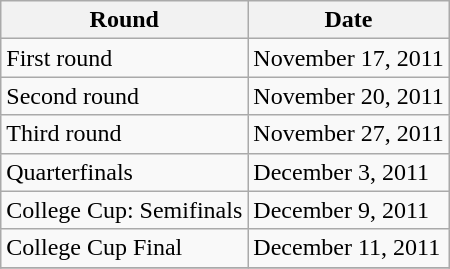<table class="wikitable">
<tr>
<th>Round</th>
<th>Date</th>
</tr>
<tr>
<td>First round</td>
<td>November 17, 2011</td>
</tr>
<tr>
<td>Second round</td>
<td>November 20, 2011</td>
</tr>
<tr>
<td>Third round</td>
<td>November 27, 2011</td>
</tr>
<tr>
<td>Quarterfinals</td>
<td>December 3, 2011</td>
</tr>
<tr>
<td>College Cup: Semifinals</td>
<td>December 9, 2011</td>
</tr>
<tr>
<td>College Cup Final</td>
<td>December 11, 2011</td>
</tr>
<tr>
</tr>
</table>
